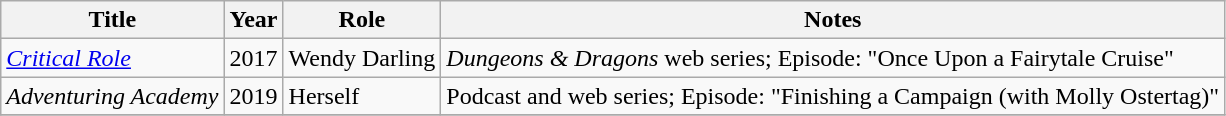<table class="wikitable sortable">
<tr>
<th>Title</th>
<th>Year</th>
<th>Role</th>
<th class="unsortable">Notes</th>
</tr>
<tr>
<td><em><a href='#'>Critical Role</a></em></td>
<td>2017</td>
<td>Wendy Darling</td>
<td><em>Dungeons & Dragons</em> web series; Episode: "Once Upon a Fairytale Cruise"</td>
</tr>
<tr>
<td><em>Adventuring Academy</em></td>
<td>2019</td>
<td>Herself</td>
<td>Podcast and web series; Episode: "Finishing a Campaign (with Molly Ostertag)"</td>
</tr>
<tr>
</tr>
</table>
